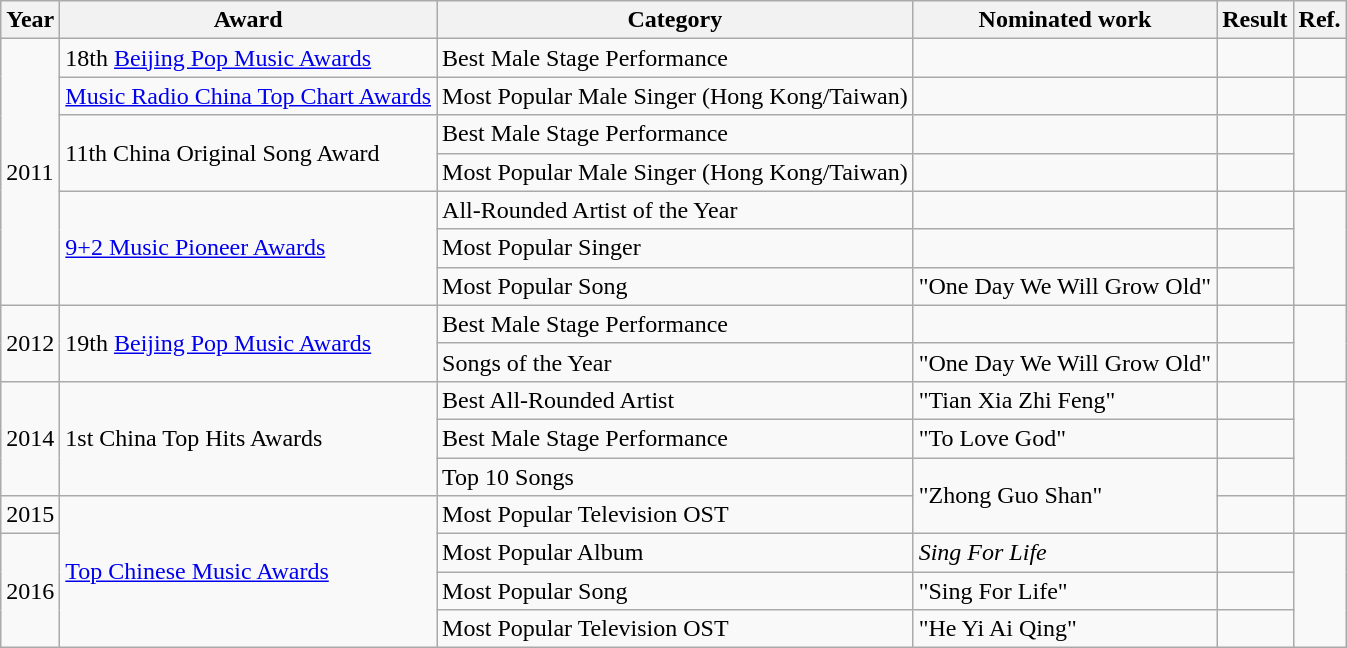<table class="wikitable">
<tr>
<th>Year</th>
<th>Award</th>
<th>Category</th>
<th>Nominated work</th>
<th>Result</th>
<th>Ref.</th>
</tr>
<tr>
<td rowspan=7>2011</td>
<td>18th <a href='#'>Beijing Pop Music Awards</a></td>
<td>Best Male Stage Performance</td>
<td></td>
<td></td>
<td></td>
</tr>
<tr>
<td><a href='#'>Music Radio China Top Chart Awards</a></td>
<td>Most Popular Male Singer (Hong Kong/Taiwan)</td>
<td></td>
<td></td>
<td></td>
</tr>
<tr>
<td rowspan=2>11th China Original Song Award</td>
<td>Best Male Stage Performance</td>
<td></td>
<td></td>
<td rowspan=2></td>
</tr>
<tr>
<td>Most Popular Male Singer (Hong Kong/Taiwan)</td>
<td></td>
<td></td>
</tr>
<tr>
<td rowspan=3><a href='#'>9+2 Music Pioneer Awards</a></td>
<td>All-Rounded Artist of the Year</td>
<td></td>
<td></td>
<td rowspan=3></td>
</tr>
<tr>
<td>Most Popular Singer</td>
<td></td>
<td></td>
</tr>
<tr>
<td>Most Popular Song</td>
<td>"One Day We Will Grow Old"</td>
<td></td>
</tr>
<tr>
<td rowspan=2>2012</td>
<td rowspan=2>19th <a href='#'>Beijing Pop Music Awards</a></td>
<td>Best Male Stage Performance</td>
<td></td>
<td></td>
<td rowspan=2></td>
</tr>
<tr>
<td>Songs of the Year</td>
<td>"One Day We Will Grow Old"</td>
<td></td>
</tr>
<tr>
<td rowspan=3>2014</td>
<td rowspan=3>1st China Top Hits Awards</td>
<td>Best All-Rounded Artist</td>
<td>"Tian Xia Zhi Feng"</td>
<td></td>
<td rowspan=3></td>
</tr>
<tr>
<td>Best Male Stage Performance</td>
<td>"To Love God"</td>
<td></td>
</tr>
<tr>
<td>Top 10 Songs</td>
<td rowspan=2>"Zhong Guo Shan"</td>
<td></td>
</tr>
<tr>
<td>2015</td>
<td rowspan=4><a href='#'>Top Chinese Music Awards</a></td>
<td>Most Popular Television OST</td>
<td></td>
<td></td>
</tr>
<tr>
<td rowspan=3>2016</td>
<td>Most Popular Album</td>
<td><em>Sing For Life</em></td>
<td></td>
<td rowspan=3></td>
</tr>
<tr>
<td>Most Popular Song</td>
<td>"Sing For Life"</td>
<td></td>
</tr>
<tr>
<td>Most Popular Television OST</td>
<td>"He Yi Ai Qing"</td>
<td></td>
</tr>
</table>
